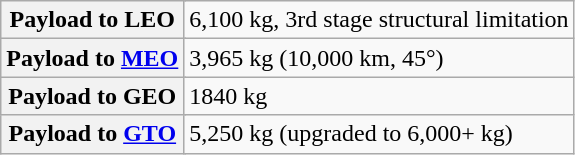<table class="wikitable">
<tr>
<th colspan="2">Payload to LEO</th>
<td>6,100 kg, 3rd stage structural limitation</td>
</tr>
<tr>
<th colspan="2">Payload to <a href='#'>MEO</a></th>
<td>3,965 kg (10,000 km, 45°)</td>
</tr>
<tr>
<th colspan="2">Payload to GEO</th>
<td>1840 kg</td>
</tr>
<tr>
<th colspan="2">Payload to <a href='#'>GTO</a></th>
<td>5,250 kg (upgraded to 6,000+ kg)</td>
</tr>
</table>
